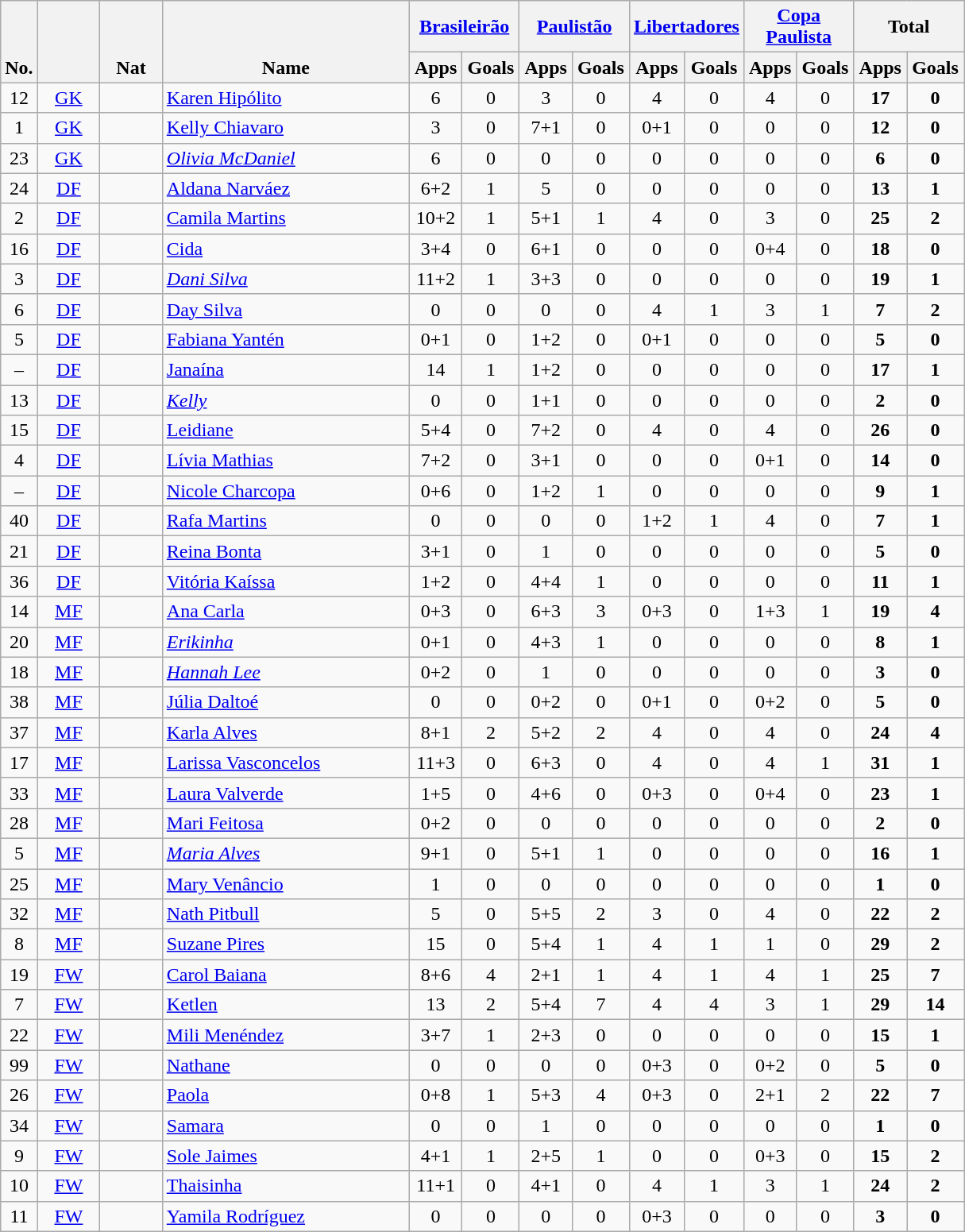<table class="wikitable sortable" style="text-align:center;">
<tr>
<th rowspan="2"  style="width:20px; vertical-align:bottom;">No.</th>
<th rowspan="2"  style="width:45px; vertical-align:bottom;"></th>
<th rowspan="2"  style="width:45px; vertical-align:bottom;">Nat</th>
<th rowspan="2"  style="width:200px; vertical-align:bottom;">Name</th>
<th colspan="2" style="width:85px;"><a href='#'>Brasileirão</a></th>
<th colspan="2" style="width:85px;"><a href='#'>Paulistão</a></th>
<th colspan="2" style="width:85px;"><a href='#'>Libertadores</a></th>
<th colspan="2" style="width:85px;"><a href='#'>Copa Paulista</a></th>
<th colspan="2" style="width:85px;">Total</th>
</tr>
<tr>
<th>Apps</th>
<th>Goals</th>
<th>Apps</th>
<th>Goals</th>
<th>Apps</th>
<th>Goals</th>
<th>Apps</th>
<th>Goals</th>
<th>Apps</th>
<th>Goals</th>
</tr>
<tr>
<td>12</td>
<td><a href='#'>GK</a></td>
<td></td>
<td align=left><a href='#'>Karen Hipólito</a></td>
<td>6</td>
<td>0</td>
<td>3</td>
<td>0</td>
<td>4</td>
<td>0</td>
<td>4</td>
<td>0</td>
<td><strong>17</strong></td>
<td><strong>0</strong></td>
</tr>
<tr>
<td>1</td>
<td><a href='#'>GK</a></td>
<td></td>
<td align=left><a href='#'>Kelly Chiavaro</a></td>
<td>3</td>
<td>0</td>
<td>7+1</td>
<td>0</td>
<td>0+1</td>
<td>0</td>
<td>0</td>
<td>0</td>
<td><strong>12</strong></td>
<td><strong>0</strong></td>
</tr>
<tr>
<td>23</td>
<td><a href='#'>GK</a></td>
<td></td>
<td align=left><em><a href='#'>Olivia McDaniel</a></em></td>
<td>6</td>
<td>0</td>
<td>0</td>
<td>0</td>
<td>0</td>
<td>0</td>
<td>0</td>
<td>0</td>
<td><strong>6</strong></td>
<td><strong>0</strong></td>
</tr>
<tr>
<td>24</td>
<td><a href='#'>DF</a></td>
<td></td>
<td align=left><a href='#'>Aldana Narváez</a></td>
<td>6+2</td>
<td>1</td>
<td>5</td>
<td>0</td>
<td>0</td>
<td>0</td>
<td>0</td>
<td>0</td>
<td><strong>13</strong></td>
<td><strong>1</strong></td>
</tr>
<tr>
<td>2</td>
<td><a href='#'>DF</a></td>
<td></td>
<td align=left><a href='#'>Camila Martins</a></td>
<td>10+2</td>
<td>1</td>
<td>5+1</td>
<td>1</td>
<td>4</td>
<td>0</td>
<td>3</td>
<td>0</td>
<td><strong>25</strong></td>
<td><strong>2</strong></td>
</tr>
<tr>
<td>16</td>
<td><a href='#'>DF</a></td>
<td></td>
<td align=left><a href='#'>Cida</a></td>
<td>3+4</td>
<td>0</td>
<td>6+1</td>
<td>0</td>
<td>0</td>
<td>0</td>
<td>0+4</td>
<td>0</td>
<td><strong>18</strong></td>
<td><strong>0</strong></td>
</tr>
<tr>
<td>3</td>
<td><a href='#'>DF</a></td>
<td></td>
<td align=left><em><a href='#'>Dani Silva</a></em></td>
<td>11+2</td>
<td>1</td>
<td>3+3</td>
<td>0</td>
<td>0</td>
<td>0</td>
<td>0</td>
<td>0</td>
<td><strong>19</strong></td>
<td><strong>1</strong></td>
</tr>
<tr>
<td>6</td>
<td><a href='#'>DF</a></td>
<td></td>
<td align=left><a href='#'>Day Silva</a></td>
<td>0</td>
<td>0</td>
<td>0</td>
<td>0</td>
<td>4</td>
<td>1</td>
<td>3</td>
<td>1</td>
<td><strong>7</strong></td>
<td><strong>2</strong></td>
</tr>
<tr>
<td>5</td>
<td><a href='#'>DF</a></td>
<td></td>
<td align=left><a href='#'>Fabiana Yantén</a></td>
<td>0+1</td>
<td>0</td>
<td>1+2</td>
<td>0</td>
<td>0+1</td>
<td>0</td>
<td>0</td>
<td>0</td>
<td><strong>5</strong></td>
<td><strong>0</strong></td>
</tr>
<tr>
<td>–</td>
<td><a href='#'>DF</a></td>
<td></td>
<td align=left><a href='#'>Janaína</a></td>
<td>14</td>
<td>1</td>
<td>1+2</td>
<td>0</td>
<td>0</td>
<td>0</td>
<td>0</td>
<td>0</td>
<td><strong>17</strong></td>
<td><strong>1</strong></td>
</tr>
<tr>
<td>13</td>
<td><a href='#'>DF</a></td>
<td></td>
<td align=left><em><a href='#'>Kelly</a></em></td>
<td>0</td>
<td>0</td>
<td>1+1</td>
<td>0</td>
<td>0</td>
<td>0</td>
<td>0</td>
<td>0</td>
<td><strong>2</strong></td>
<td><strong>0</strong></td>
</tr>
<tr>
<td>15</td>
<td><a href='#'>DF</a></td>
<td></td>
<td align=left><a href='#'>Leidiane</a></td>
<td>5+4</td>
<td>0</td>
<td>7+2</td>
<td>0</td>
<td>4</td>
<td>0</td>
<td>4</td>
<td>0</td>
<td><strong>26</strong></td>
<td><strong>0</strong></td>
</tr>
<tr>
<td>4</td>
<td><a href='#'>DF</a></td>
<td></td>
<td align=left><a href='#'>Lívia Mathias</a></td>
<td>7+2</td>
<td>0</td>
<td>3+1</td>
<td>0</td>
<td>0</td>
<td>0</td>
<td>0+1</td>
<td>0</td>
<td><strong>14</strong></td>
<td><strong>0</strong></td>
</tr>
<tr>
<td>–</td>
<td><a href='#'>DF</a></td>
<td></td>
<td align=left><a href='#'>Nicole Charcopa</a></td>
<td>0+6</td>
<td>0</td>
<td>1+2</td>
<td>1</td>
<td>0</td>
<td>0</td>
<td>0</td>
<td>0</td>
<td><strong>9</strong></td>
<td><strong>1</strong></td>
</tr>
<tr>
<td>40</td>
<td><a href='#'>DF</a></td>
<td></td>
<td align=left><a href='#'>Rafa Martins</a></td>
<td>0</td>
<td>0</td>
<td>0</td>
<td>0</td>
<td>1+2</td>
<td>1</td>
<td>4</td>
<td>0</td>
<td><strong>7</strong></td>
<td><strong>1</strong></td>
</tr>
<tr>
<td>21</td>
<td><a href='#'>DF</a></td>
<td></td>
<td align=left><a href='#'>Reina Bonta</a></td>
<td>3+1</td>
<td>0</td>
<td>1</td>
<td>0</td>
<td>0</td>
<td>0</td>
<td>0</td>
<td>0</td>
<td><strong>5</strong></td>
<td><strong>0</strong></td>
</tr>
<tr>
<td>36</td>
<td><a href='#'>DF</a></td>
<td></td>
<td align=left><a href='#'>Vitória Kaíssa</a></td>
<td>1+2</td>
<td>0</td>
<td>4+4</td>
<td>1</td>
<td>0</td>
<td>0</td>
<td>0</td>
<td>0</td>
<td><strong>11</strong></td>
<td><strong>1</strong></td>
</tr>
<tr>
<td>14</td>
<td><a href='#'>MF</a></td>
<td></td>
<td align=left><a href='#'>Ana Carla</a></td>
<td>0+3</td>
<td>0</td>
<td>6+3</td>
<td>3</td>
<td>0+3</td>
<td>0</td>
<td>1+3</td>
<td>1</td>
<td><strong>19</strong></td>
<td><strong>4</strong></td>
</tr>
<tr>
<td>20</td>
<td><a href='#'>MF</a></td>
<td></td>
<td align=left><em><a href='#'>Erikinha</a></em></td>
<td>0+1</td>
<td>0</td>
<td>4+3</td>
<td>1</td>
<td>0</td>
<td>0</td>
<td>0</td>
<td>0</td>
<td><strong>8</strong></td>
<td><strong>1</strong></td>
</tr>
<tr>
<td>18</td>
<td><a href='#'>MF</a></td>
<td></td>
<td align=left><em><a href='#'>Hannah Lee</a></em></td>
<td>0+2</td>
<td>0</td>
<td>1</td>
<td>0</td>
<td>0</td>
<td>0</td>
<td>0</td>
<td>0</td>
<td><strong>3</strong></td>
<td><strong>0</strong></td>
</tr>
<tr>
<td>38</td>
<td><a href='#'>MF</a></td>
<td></td>
<td align=left><a href='#'>Júlia Daltoé</a></td>
<td>0</td>
<td>0</td>
<td>0+2</td>
<td>0</td>
<td>0+1</td>
<td>0</td>
<td>0+2</td>
<td>0</td>
<td><strong>5</strong></td>
<td><strong>0</strong></td>
</tr>
<tr>
<td>37</td>
<td><a href='#'>MF</a></td>
<td></td>
<td align=left><a href='#'>Karla Alves</a></td>
<td>8+1</td>
<td>2</td>
<td>5+2</td>
<td>2</td>
<td>4</td>
<td>0</td>
<td>4</td>
<td>0</td>
<td><strong>24</strong></td>
<td><strong>4</strong></td>
</tr>
<tr>
<td>17</td>
<td><a href='#'>MF</a></td>
<td></td>
<td align=left><a href='#'>Larissa Vasconcelos</a></td>
<td>11+3</td>
<td>0</td>
<td>6+3</td>
<td>0</td>
<td>4</td>
<td>0</td>
<td>4</td>
<td>1</td>
<td><strong>31</strong></td>
<td><strong>1</strong></td>
</tr>
<tr>
<td>33</td>
<td><a href='#'>MF</a></td>
<td></td>
<td align=left><a href='#'>Laura Valverde</a></td>
<td>1+5</td>
<td>0</td>
<td>4+6</td>
<td>0</td>
<td>0+3</td>
<td>0</td>
<td>0+4</td>
<td>0</td>
<td><strong>23</strong></td>
<td><strong>1</strong></td>
</tr>
<tr>
<td>28</td>
<td><a href='#'>MF</a></td>
<td></td>
<td align=left><a href='#'>Mari Feitosa</a></td>
<td>0+2</td>
<td>0</td>
<td>0</td>
<td>0</td>
<td>0</td>
<td>0</td>
<td>0</td>
<td>0</td>
<td><strong>2</strong></td>
<td><strong>0</strong></td>
</tr>
<tr>
<td>5</td>
<td><a href='#'>MF</a></td>
<td></td>
<td align=left><em><a href='#'>Maria Alves</a></em></td>
<td>9+1</td>
<td>0</td>
<td>5+1</td>
<td>1</td>
<td>0</td>
<td>0</td>
<td>0</td>
<td>0</td>
<td><strong>16</strong></td>
<td><strong>1</strong></td>
</tr>
<tr>
<td>25</td>
<td><a href='#'>MF</a></td>
<td></td>
<td align=left><a href='#'>Mary Venâncio</a></td>
<td>1</td>
<td>0</td>
<td>0</td>
<td>0</td>
<td>0</td>
<td>0</td>
<td>0</td>
<td>0</td>
<td><strong>1</strong></td>
<td><strong>0</strong></td>
</tr>
<tr>
<td>32</td>
<td><a href='#'>MF</a></td>
<td></td>
<td align=left><a href='#'>Nath Pitbull</a></td>
<td>5</td>
<td>0</td>
<td>5+5</td>
<td>2</td>
<td>3</td>
<td>0</td>
<td>4</td>
<td>0</td>
<td><strong>22</strong></td>
<td><strong>2</strong></td>
</tr>
<tr>
<td>8</td>
<td><a href='#'>MF</a></td>
<td></td>
<td align=left><a href='#'>Suzane Pires</a></td>
<td>15</td>
<td>0</td>
<td>5+4</td>
<td>1</td>
<td>4</td>
<td>1</td>
<td>1</td>
<td>0</td>
<td><strong>29</strong></td>
<td><strong>2</strong></td>
</tr>
<tr>
<td>19</td>
<td><a href='#'>FW</a></td>
<td></td>
<td align=left><a href='#'>Carol Baiana</a></td>
<td>8+6</td>
<td>4</td>
<td>2+1</td>
<td>1</td>
<td>4</td>
<td>1</td>
<td>4</td>
<td>1</td>
<td><strong>25</strong></td>
<td><strong>7</strong></td>
</tr>
<tr>
<td>7</td>
<td><a href='#'>FW</a></td>
<td></td>
<td align=left><a href='#'>Ketlen</a></td>
<td>13</td>
<td>2</td>
<td>5+4</td>
<td>7</td>
<td>4</td>
<td>4</td>
<td>3</td>
<td>1</td>
<td><strong>29</strong></td>
<td><strong>14</strong></td>
</tr>
<tr>
<td>22</td>
<td><a href='#'>FW</a></td>
<td></td>
<td align=left><a href='#'>Mili Menéndez</a></td>
<td>3+7</td>
<td>1</td>
<td>2+3</td>
<td>0</td>
<td>0</td>
<td>0</td>
<td>0</td>
<td>0</td>
<td><strong>15</strong></td>
<td><strong>1</strong></td>
</tr>
<tr>
<td>99</td>
<td><a href='#'>FW</a></td>
<td></td>
<td align=left><a href='#'>Nathane</a></td>
<td>0</td>
<td>0</td>
<td>0</td>
<td>0</td>
<td>0+3</td>
<td>0</td>
<td>0+2</td>
<td>0</td>
<td><strong>5</strong></td>
<td><strong>0</strong></td>
</tr>
<tr>
<td>26</td>
<td><a href='#'>FW</a></td>
<td></td>
<td align=left><a href='#'>Paola</a></td>
<td>0+8</td>
<td>1</td>
<td>5+3</td>
<td>4</td>
<td>0+3</td>
<td>0</td>
<td>2+1</td>
<td>2</td>
<td><strong>22</strong></td>
<td><strong>7</strong></td>
</tr>
<tr>
<td>34</td>
<td><a href='#'>FW</a></td>
<td></td>
<td align=left><a href='#'>Samara</a></td>
<td>0</td>
<td>0</td>
<td>1</td>
<td>0</td>
<td>0</td>
<td>0</td>
<td>0</td>
<td>0</td>
<td><strong>1</strong></td>
<td><strong>0</strong></td>
</tr>
<tr>
<td>9</td>
<td><a href='#'>FW</a></td>
<td></td>
<td align=left><a href='#'>Sole Jaimes</a></td>
<td>4+1</td>
<td>1</td>
<td>2+5</td>
<td>1</td>
<td>0</td>
<td>0</td>
<td>0+3</td>
<td>0</td>
<td><strong>15</strong></td>
<td><strong>2</strong></td>
</tr>
<tr>
<td>10</td>
<td><a href='#'>FW</a></td>
<td></td>
<td align=left><a href='#'>Thaisinha</a></td>
<td>11+1</td>
<td>0</td>
<td>4+1</td>
<td>0</td>
<td>4</td>
<td>1</td>
<td>3</td>
<td>1</td>
<td><strong>24</strong></td>
<td><strong>2</strong></td>
</tr>
<tr>
<td>11</td>
<td><a href='#'>FW</a></td>
<td></td>
<td align=left><a href='#'>Yamila Rodríguez</a></td>
<td>0</td>
<td>0</td>
<td>0</td>
<td>0</td>
<td>0+3</td>
<td>0</td>
<td>0</td>
<td>0</td>
<td><strong>3</strong></td>
<td><strong>0</strong></td>
</tr>
</table>
